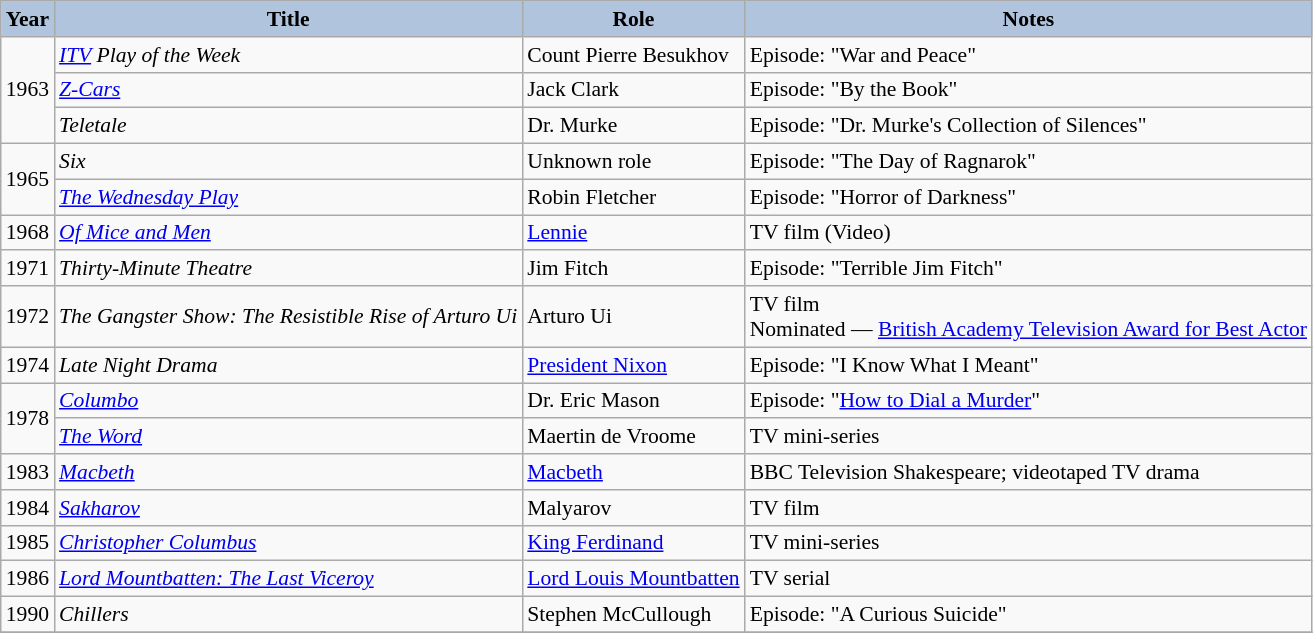<table class="wikitable" style="font-size:90%">
<tr style="text-align:center;">
<th style="background:#B0C4DE;">Year</th>
<th style="background:#B0C4DE;">Title</th>
<th style="background:#B0C4DE;">Role</th>
<th style="background:#B0C4DE;">Notes</th>
</tr>
<tr>
<td rowspan=3>1963</td>
<td><em><a href='#'>ITV</a> Play of the Week</em></td>
<td>Count Pierre Besukhov</td>
<td>Episode: "War and Peace"</td>
</tr>
<tr>
<td><em><a href='#'>Z-Cars</a></em></td>
<td>Jack Clark</td>
<td>Episode: "By the Book"</td>
</tr>
<tr>
<td><em>Teletale</em></td>
<td>Dr. Murke</td>
<td>Episode: "Dr. Murke's Collection of Silences"</td>
</tr>
<tr>
<td rowspan=2>1965</td>
<td><em>Six</em></td>
<td>Unknown role</td>
<td>Episode: "The Day of Ragnarok"</td>
</tr>
<tr>
<td><em><a href='#'>The Wednesday Play</a></em></td>
<td>Robin Fletcher</td>
<td>Episode: "Horror of Darkness"</td>
</tr>
<tr>
<td>1968</td>
<td><em><a href='#'>Of Mice and Men</a></em></td>
<td><a href='#'>Lennie</a></td>
<td>TV film (Video)</td>
</tr>
<tr>
<td>1971</td>
<td><em>Thirty-Minute Theatre</em></td>
<td>Jim Fitch</td>
<td>Episode: "Terrible Jim Fitch"</td>
</tr>
<tr>
<td>1972</td>
<td><em>The Gangster Show: The Resistible Rise of Arturo Ui</em></td>
<td>Arturo Ui</td>
<td>TV film<br>Nominated — <a href='#'>British Academy Television Award for Best Actor</a></td>
</tr>
<tr>
<td>1974</td>
<td><em>Late Night Drama</em></td>
<td><a href='#'>President Nixon</a></td>
<td>Episode: "I Know What I Meant"</td>
</tr>
<tr>
<td rowspan=2>1978</td>
<td><em><a href='#'>Columbo</a></em></td>
<td>Dr. Eric Mason</td>
<td>Episode: "<a href='#'>How to Dial a Murder</a>"</td>
</tr>
<tr>
<td><em><a href='#'>The Word</a></em></td>
<td>Maertin de Vroome</td>
<td>TV mini-series</td>
</tr>
<tr>
<td>1983</td>
<td><em><a href='#'>Macbeth</a></em></td>
<td><a href='#'>Macbeth</a></td>
<td>BBC Television Shakespeare; videotaped TV drama</td>
</tr>
<tr>
<td>1984</td>
<td><em><a href='#'>Sakharov</a></em></td>
<td>Malyarov</td>
<td>TV film</td>
</tr>
<tr>
<td>1985</td>
<td><em><a href='#'>Christopher Columbus</a></em></td>
<td><a href='#'>King Ferdinand</a></td>
<td>TV mini-series</td>
</tr>
<tr>
<td>1986</td>
<td><em><a href='#'>Lord Mountbatten: The Last Viceroy</a></em></td>
<td><a href='#'>Lord Louis Mountbatten</a></td>
<td>TV serial</td>
</tr>
<tr>
<td>1990</td>
<td><em>Chillers</em></td>
<td>Stephen McCullough</td>
<td>Episode: "A Curious Suicide"</td>
</tr>
<tr>
</tr>
</table>
